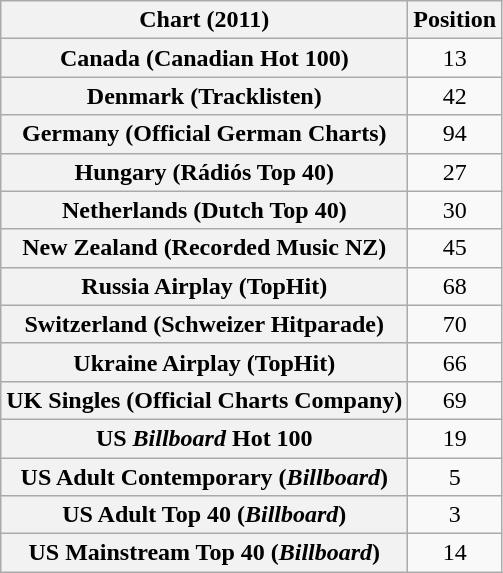<table class="wikitable sortable plainrowheaders" style="text-align:center">
<tr>
<th scope="col">Chart (2011)</th>
<th scope="col">Position</th>
</tr>
<tr>
<th scope="row">Canada (Canadian Hot 100)</th>
<td style="text-align:center;">13</td>
</tr>
<tr>
<th scope="row">Denmark (Tracklisten)</th>
<td style="text-align:center;">42</td>
</tr>
<tr>
<th scope="row">Germany (Official German Charts)</th>
<td style="text-align:center;">94</td>
</tr>
<tr>
<th scope="row">Hungary (Rádiós Top 40)</th>
<td align="center">27</td>
</tr>
<tr>
<th scope="row">Netherlands (Dutch Top 40)</th>
<td align="center">30</td>
</tr>
<tr>
<th scope="row">New Zealand (Recorded Music NZ)</th>
<td align="center">45</td>
</tr>
<tr>
<th scope="row">Russia Airplay (TopHit)</th>
<td style="text-align:center;">68</td>
</tr>
<tr>
<th scope="row">Switzerland (Schweizer Hitparade)</th>
<td align="center">70</td>
</tr>
<tr>
<th scope="row">Ukraine Airplay (TopHit)</th>
<td style="text-align:center;">66</td>
</tr>
<tr>
<th scope="row">UK Singles (Official Charts Company)</th>
<td style="text-align:center;">69</td>
</tr>
<tr>
<th scope="row">US <em>Billboard</em> Hot 100</th>
<td align="center">19</td>
</tr>
<tr>
<th scope="row">US Adult Contemporary (<em>Billboard</em>)</th>
<td align="center">5</td>
</tr>
<tr>
<th scope="row">US Adult Top 40 (<em>Billboard</em>)</th>
<td align="center">3</td>
</tr>
<tr>
<th scope="row">US Mainstream Top 40 (<em>Billboard</em>)</th>
<td align="center">14</td>
</tr>
</table>
